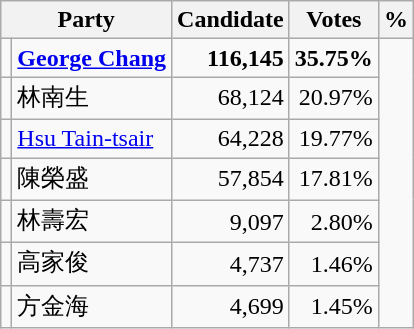<table class="wikitable">
<tr>
<th colspan="2">Party</th>
<th>Candidate</th>
<th>Votes</th>
<th>%</th>
</tr>
<tr>
<td></td>
<td><strong><a href='#'>George Chang</a></strong></td>
<td align="right"><strong>116,145</strong></td>
<td align="right"><strong>35.75%</strong></td>
</tr>
<tr>
<td></td>
<td>林南生</td>
<td align="right">68,124</td>
<td align="right">20.97%</td>
</tr>
<tr>
<td></td>
<td><a href='#'>Hsu Tain-tsair</a></td>
<td align="right">64,228</td>
<td align="right">19.77%</td>
</tr>
<tr>
<td></td>
<td>陳榮盛</td>
<td align="right">57,854</td>
<td align="right">17.81%</td>
</tr>
<tr>
<td></td>
<td>林壽宏</td>
<td align="right">9,097</td>
<td align="right">2.80%</td>
</tr>
<tr>
<td></td>
<td>高家俊</td>
<td align="right">4,737</td>
<td align="right">1.46%</td>
</tr>
<tr>
<td></td>
<td>方金海</td>
<td align="right">4,699</td>
<td align="right">1.45%</td>
</tr>
</table>
